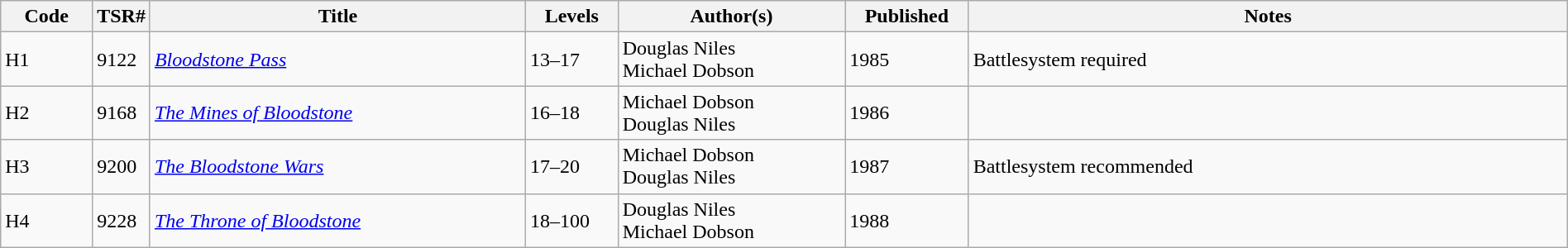<table class="wikitable" style="width: 100%">
<tr>
<th scope="col" style="width: 6%;">Code</th>
<th>TSR#</th>
<th scope="col" style="width: 25%;">Title</th>
<th scope="col" style="width: 6%;">Levels</th>
<th scope="col" style="width: 15%;">Author(s)</th>
<th scope="col" style="width: 8%;">Published</th>
<th scope="col" style="width: 40%;">Notes</th>
</tr>
<tr>
<td>H1</td>
<td>9122</td>
<td><em><a href='#'>Bloodstone Pass</a></em></td>
<td>13–17</td>
<td>Douglas Niles<br>Michael Dobson</td>
<td>1985</td>
<td>Battlesystem required</td>
</tr>
<tr>
<td>H2</td>
<td>9168</td>
<td><em><a href='#'>The Mines of Bloodstone</a></em></td>
<td>16–18</td>
<td>Michael Dobson<br>Douglas Niles</td>
<td>1986</td>
<td> </td>
</tr>
<tr>
<td>H3</td>
<td>9200</td>
<td><em><a href='#'>The Bloodstone Wars</a></em></td>
<td>17–20</td>
<td>Michael Dobson<br>Douglas Niles</td>
<td>1987</td>
<td>Battlesystem recommended</td>
</tr>
<tr>
<td>H4</td>
<td>9228</td>
<td><em><a href='#'>The Throne of Bloodstone</a></em></td>
<td>18–100</td>
<td>Douglas Niles<br>Michael Dobson</td>
<td>1988</td>
<td> </td>
</tr>
</table>
